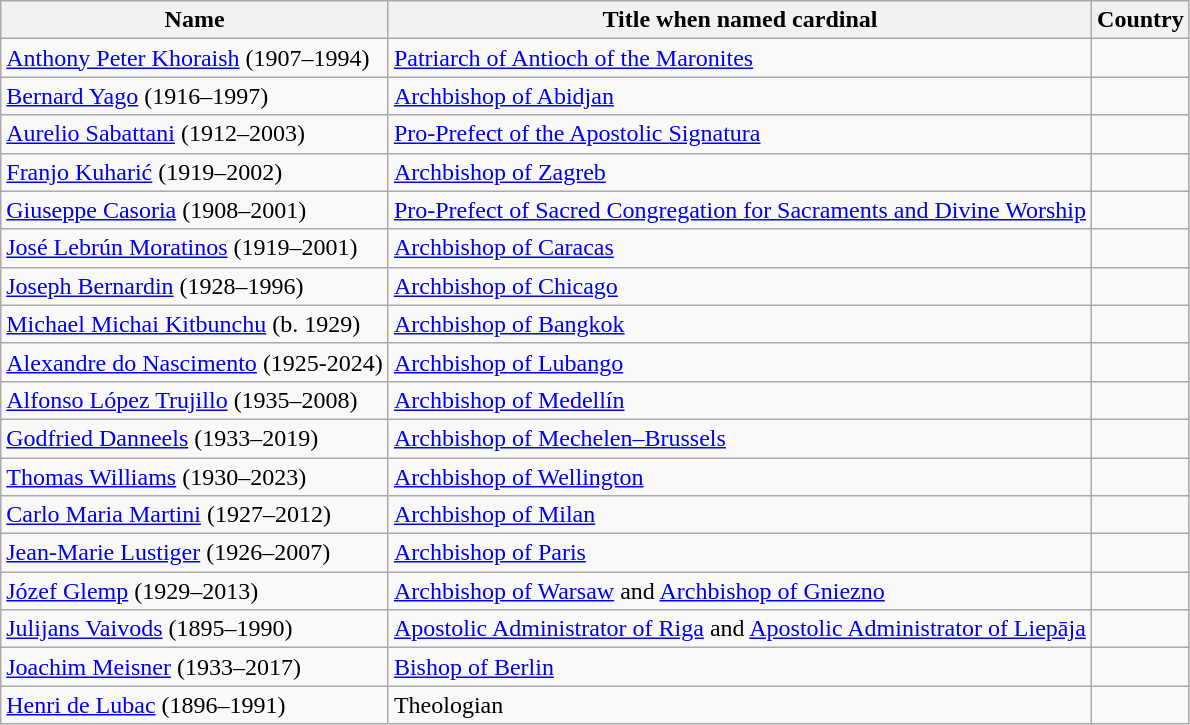<table class="wikitable sortable">
<tr>
<th>Name</th>
<th>Title when named cardinal</th>
<th>Country</th>
</tr>
<tr>
<td><a href='#'>Anthony Peter Khoraish</a> (1907–1994)</td>
<td><a href='#'>Patriarch of Antioch of the Maronites</a></td>
<td></td>
</tr>
<tr>
<td><a href='#'>Bernard Yago</a> (1916–1997)</td>
<td><a href='#'>Archbishop of Abidjan</a></td>
<td></td>
</tr>
<tr>
<td><a href='#'>Aurelio Sabattani</a> (1912–2003)</td>
<td><a href='#'>Pro-Prefect of the Apostolic Signatura</a></td>
<td></td>
</tr>
<tr>
<td><a href='#'>Franjo Kuharić</a> (1919–2002)</td>
<td><a href='#'>Archbishop of Zagreb</a></td>
<td></td>
</tr>
<tr>
<td><a href='#'>Giuseppe Casoria</a> (1908–2001)</td>
<td><a href='#'>Pro-Prefect of Sacred Congregation for Sacraments and Divine Worship</a></td>
<td></td>
</tr>
<tr>
<td><a href='#'>José Lebrún Moratinos</a> (1919–2001)</td>
<td><a href='#'>Archbishop of Caracas</a></td>
<td></td>
</tr>
<tr>
<td><a href='#'>Joseph Bernardin</a> (1928–1996)</td>
<td><a href='#'>Archbishop of Chicago</a></td>
<td></td>
</tr>
<tr>
<td><a href='#'>Michael Michai Kitbunchu</a> (b. 1929)</td>
<td><a href='#'>Archbishop of Bangkok</a></td>
<td></td>
</tr>
<tr>
<td><a href='#'>Alexandre do Nascimento</a> (1925-2024)</td>
<td><a href='#'>Archbishop of Lubango</a></td>
<td></td>
</tr>
<tr>
<td><a href='#'>Alfonso López Trujillo</a> (1935–2008)</td>
<td><a href='#'>Archbishop of Medellín</a></td>
<td></td>
</tr>
<tr>
<td><a href='#'>Godfried Danneels</a> (1933–2019)</td>
<td><a href='#'>Archbishop of Mechelen–Brussels</a></td>
<td></td>
</tr>
<tr>
<td><a href='#'>Thomas Williams</a> (1930–2023)</td>
<td><a href='#'>Archbishop of Wellington</a></td>
<td></td>
</tr>
<tr>
<td><a href='#'>Carlo Maria Martini</a> (1927–2012)</td>
<td><a href='#'>Archbishop of Milan</a></td>
<td></td>
</tr>
<tr>
<td><a href='#'>Jean-Marie Lustiger</a> (1926–2007)</td>
<td><a href='#'>Archbishop of Paris</a></td>
<td></td>
</tr>
<tr>
<td><a href='#'>Józef Glemp</a> (1929–2013)</td>
<td><a href='#'>Archbishop of Warsaw</a> and <a href='#'>Archbishop of Gniezno</a></td>
<td></td>
</tr>
<tr>
<td><a href='#'>Julijans Vaivods</a> (1895–1990)</td>
<td><a href='#'>Apostolic Administrator of Riga</a> and <a href='#'>Apostolic Administrator of Liepāja</a></td>
<td></td>
</tr>
<tr>
<td><a href='#'>Joachim Meisner</a> (1933–2017)</td>
<td><a href='#'>Bishop of Berlin</a></td>
<td></td>
</tr>
<tr>
<td><a href='#'>Henri de Lubac</a> (1896–1991)</td>
<td>Theologian</td>
<td></td>
</tr>
</table>
